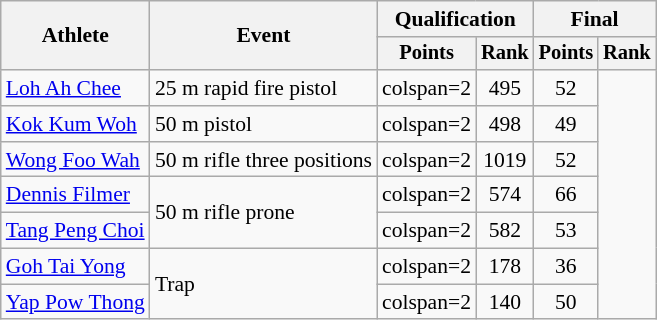<table class="wikitable" style="font-size:90%;">
<tr>
<th rowspan=2>Athlete</th>
<th rowspan=2>Event</th>
<th colspan=2>Qualification</th>
<th colspan=2>Final</th>
</tr>
<tr style="font-size:95%">
<th>Points</th>
<th>Rank</th>
<th>Points</th>
<th>Rank</th>
</tr>
<tr align=center>
<td align=left><a href='#'>Loh Ah Chee</a></td>
<td align=left>25 m rapid fire pistol</td>
<td>colspan=2 </td>
<td>495</td>
<td>52</td>
</tr>
<tr align=center>
<td align=left><a href='#'>Kok Kum Woh</a></td>
<td align=left>50 m pistol</td>
<td>colspan=2 </td>
<td>498</td>
<td>49</td>
</tr>
<tr align=center>
<td align=left><a href='#'>Wong Foo Wah</a></td>
<td align=left>50 m rifle three positions</td>
<td>colspan=2 </td>
<td>1019</td>
<td>52</td>
</tr>
<tr align=center>
<td align=left><a href='#'>Dennis Filmer</a></td>
<td align=left rowspan=2>50 m rifle prone</td>
<td>colspan=2 </td>
<td>574</td>
<td>66</td>
</tr>
<tr align=center>
<td align=left><a href='#'>Tang Peng Choi</a></td>
<td>colspan=2 </td>
<td>582</td>
<td>53</td>
</tr>
<tr align=center>
<td align=left><a href='#'>Goh Tai Yong</a></td>
<td align=left rowspan=2>Trap</td>
<td>colspan=2 </td>
<td>178</td>
<td>36</td>
</tr>
<tr align=center>
<td align=left><a href='#'>Yap Pow Thong</a></td>
<td>colspan=2 </td>
<td>140</td>
<td>50</td>
</tr>
</table>
